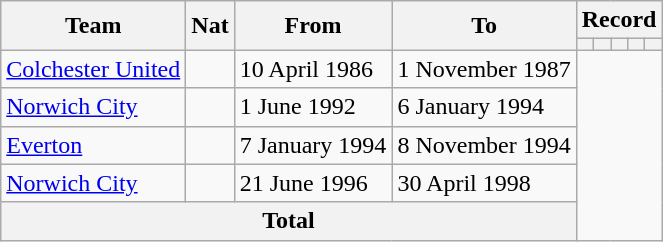<table class="wikitable" style="text-align: center">
<tr>
<th rowspan="2">Team</th>
<th rowspan="2">Nat</th>
<th rowspan="2">From</th>
<th rowspan="2">To</th>
<th colspan="5">Record</th>
</tr>
<tr>
<th></th>
<th></th>
<th></th>
<th></th>
<th></th>
</tr>
<tr>
<td align=left><a href='#'>Colchester United</a></td>
<td></td>
<td align=left>10 April 1986</td>
<td align=left>1 November 1987<br></td>
</tr>
<tr>
<td align=left><a href='#'>Norwich City</a></td>
<td></td>
<td align=left>1 June 1992</td>
<td align=left>6 January 1994<br></td>
</tr>
<tr>
<td align=left><a href='#'>Everton</a></td>
<td></td>
<td align=left>7 January 1994</td>
<td align=left>8 November 1994<br></td>
</tr>
<tr>
<td align=left><a href='#'>Norwich City</a></td>
<td></td>
<td align=left>21 June 1996</td>
<td align=left>30 April 1998<br></td>
</tr>
<tr>
<th colspan="4">Total<br></th>
</tr>
</table>
